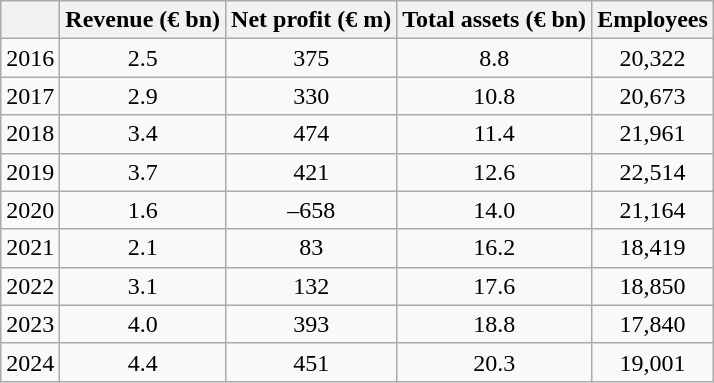<table class="wikitable" style="text-align:center">
<tr>
<th></th>
<th>Revenue (€ bn)</th>
<th>Net profit (€ m)</th>
<th>Total assets (€ bn)</th>
<th>Employees</th>
</tr>
<tr>
<td>2016</td>
<td>2.5</td>
<td>375</td>
<td>8.8</td>
<td>20,322</td>
</tr>
<tr>
<td>2017</td>
<td>2.9</td>
<td>330</td>
<td>10.8</td>
<td>20,673</td>
</tr>
<tr>
<td>2018</td>
<td>3.4</td>
<td>474</td>
<td>11.4</td>
<td>21,961</td>
</tr>
<tr>
<td>2019</td>
<td>3.7</td>
<td>421</td>
<td>12.6</td>
<td>22,514</td>
</tr>
<tr>
<td>2020</td>
<td>1.6</td>
<td>–658</td>
<td>14.0</td>
<td>21,164</td>
</tr>
<tr>
<td>2021</td>
<td>2.1</td>
<td>83</td>
<td>16.2</td>
<td>18,419</td>
</tr>
<tr>
<td>2022</td>
<td>3.1</td>
<td>132</td>
<td>17.6</td>
<td>18,850</td>
</tr>
<tr>
<td>2023</td>
<td>4.0</td>
<td>393</td>
<td>18.8</td>
<td>17,840</td>
</tr>
<tr>
<td>2024</td>
<td>4.4</td>
<td>451</td>
<td>20.3</td>
<td>19,001</td>
</tr>
</table>
